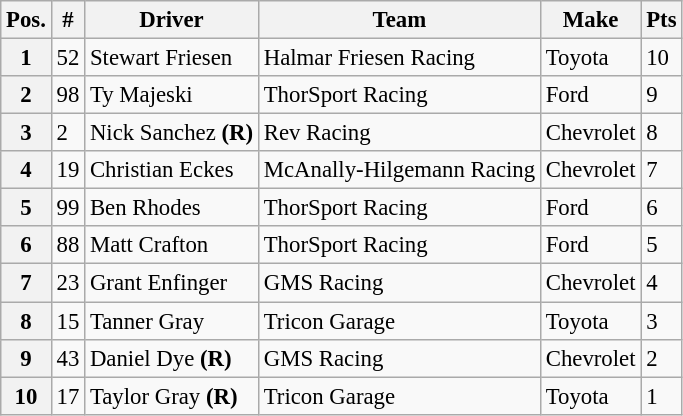<table class="wikitable" style="font-size:95%">
<tr>
<th>Pos.</th>
<th>#</th>
<th>Driver</th>
<th>Team</th>
<th>Make</th>
<th>Pts</th>
</tr>
<tr>
<th>1</th>
<td>52</td>
<td>Stewart Friesen</td>
<td>Halmar Friesen Racing</td>
<td>Toyota</td>
<td>10</td>
</tr>
<tr>
<th>2</th>
<td>98</td>
<td>Ty Majeski</td>
<td>ThorSport Racing</td>
<td>Ford</td>
<td>9</td>
</tr>
<tr>
<th>3</th>
<td>2</td>
<td>Nick Sanchez <strong>(R)</strong></td>
<td>Rev Racing</td>
<td>Chevrolet</td>
<td>8</td>
</tr>
<tr>
<th>4</th>
<td>19</td>
<td>Christian Eckes</td>
<td>McAnally-Hilgemann Racing</td>
<td>Chevrolet</td>
<td>7</td>
</tr>
<tr>
<th>5</th>
<td>99</td>
<td>Ben Rhodes</td>
<td>ThorSport Racing</td>
<td>Ford</td>
<td>6</td>
</tr>
<tr>
<th>6</th>
<td>88</td>
<td>Matt Crafton</td>
<td>ThorSport Racing</td>
<td>Ford</td>
<td>5</td>
</tr>
<tr>
<th>7</th>
<td>23</td>
<td>Grant Enfinger</td>
<td>GMS Racing</td>
<td>Chevrolet</td>
<td>4</td>
</tr>
<tr>
<th>8</th>
<td>15</td>
<td>Tanner Gray</td>
<td>Tricon Garage</td>
<td>Toyota</td>
<td>3</td>
</tr>
<tr>
<th>9</th>
<td>43</td>
<td>Daniel Dye <strong>(R)</strong></td>
<td>GMS Racing</td>
<td>Chevrolet</td>
<td>2</td>
</tr>
<tr>
<th>10</th>
<td>17</td>
<td>Taylor Gray <strong>(R)</strong></td>
<td>Tricon Garage</td>
<td>Toyota</td>
<td>1</td>
</tr>
</table>
